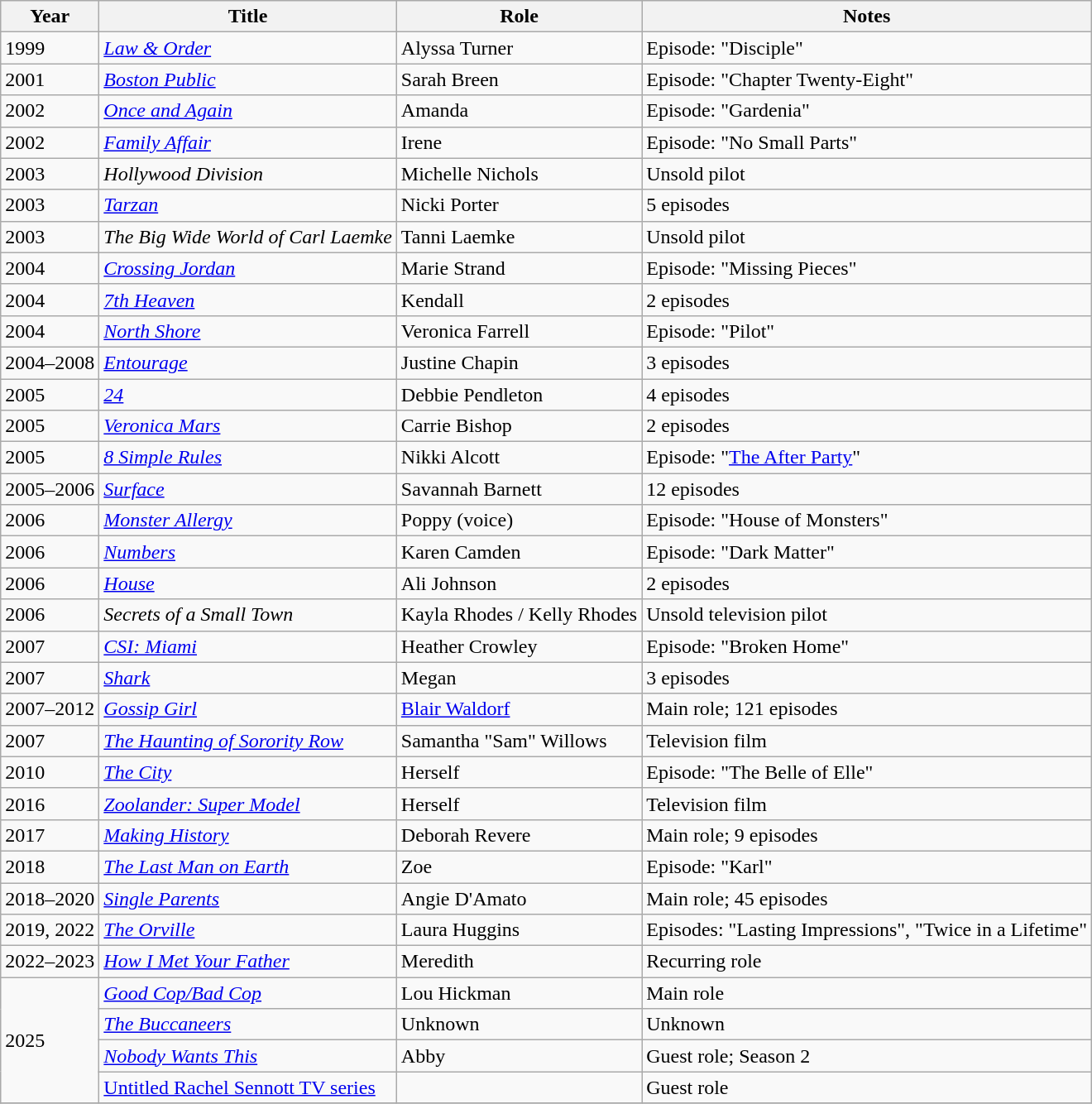<table class="wikitable sortable">
<tr>
<th>Year</th>
<th>Title</th>
<th>Role</th>
<th class="unsortable">Notes</th>
</tr>
<tr>
<td>1999</td>
<td><em><a href='#'>Law & Order</a></em></td>
<td>Alyssa Turner</td>
<td>Episode: "Disciple"</td>
</tr>
<tr>
<td>2001</td>
<td><em><a href='#'>Boston Public</a></em></td>
<td>Sarah Breen</td>
<td>Episode: "Chapter Twenty-Eight"</td>
</tr>
<tr>
<td>2002</td>
<td><em><a href='#'>Once and Again</a></em></td>
<td>Amanda</td>
<td>Episode: "Gardenia"</td>
</tr>
<tr>
<td>2002</td>
<td><em><a href='#'>Family Affair</a></em></td>
<td>Irene</td>
<td>Episode: "No Small Parts"</td>
</tr>
<tr>
<td>2003</td>
<td><em>Hollywood Division</em></td>
<td>Michelle Nichols</td>
<td>Unsold pilot</td>
</tr>
<tr>
<td>2003</td>
<td><em><a href='#'>Tarzan</a></em></td>
<td>Nicki Porter</td>
<td>5 episodes</td>
</tr>
<tr>
<td>2003</td>
<td><em>The Big Wide World of Carl Laemke</em></td>
<td>Tanni Laemke</td>
<td>Unsold pilot</td>
</tr>
<tr>
<td>2004</td>
<td><em><a href='#'>Crossing Jordan</a></em></td>
<td>Marie Strand</td>
<td>Episode: "Missing Pieces"</td>
</tr>
<tr>
<td>2004</td>
<td><em><a href='#'>7th Heaven</a></em></td>
<td>Kendall</td>
<td>2 episodes</td>
</tr>
<tr>
<td>2004</td>
<td><em><a href='#'>North Shore</a></em></td>
<td>Veronica Farrell</td>
<td>Episode: "Pilot"</td>
</tr>
<tr>
<td>2004–2008</td>
<td><em><a href='#'>Entourage</a></em></td>
<td>Justine Chapin</td>
<td>3 episodes</td>
</tr>
<tr>
<td>2005</td>
<td><em><a href='#'>24</a></em></td>
<td>Debbie Pendleton</td>
<td>4 episodes</td>
</tr>
<tr>
<td>2005</td>
<td><em><a href='#'>Veronica Mars</a></em></td>
<td>Carrie Bishop</td>
<td>2 episodes</td>
</tr>
<tr>
<td>2005</td>
<td><em><a href='#'>8 Simple Rules</a></em></td>
<td>Nikki Alcott</td>
<td>Episode: "<a href='#'>The After Party</a>"</td>
</tr>
<tr>
<td>2005–2006</td>
<td><em><a href='#'>Surface</a></em></td>
<td>Savannah Barnett</td>
<td>12 episodes</td>
</tr>
<tr>
<td>2006</td>
<td><em><a href='#'>Monster Allergy</a></em></td>
<td>Poppy (voice)</td>
<td>Episode: "House of Monsters"</td>
</tr>
<tr>
<td>2006</td>
<td><em><a href='#'>Numbers</a></em></td>
<td>Karen Camden</td>
<td>Episode: "Dark Matter"</td>
</tr>
<tr>
<td>2006</td>
<td><em><a href='#'>House</a></em></td>
<td>Ali Johnson</td>
<td>2 episodes</td>
</tr>
<tr>
<td>2006</td>
<td><em>Secrets of a Small Town</em></td>
<td>Kayla Rhodes / Kelly Rhodes</td>
<td>Unsold television pilot</td>
</tr>
<tr>
<td>2007</td>
<td><em><a href='#'>CSI: Miami</a></em></td>
<td>Heather Crowley</td>
<td>Episode: "Broken Home"</td>
</tr>
<tr>
<td>2007</td>
<td><em><a href='#'>Shark</a></em></td>
<td>Megan</td>
<td>3 episodes</td>
</tr>
<tr>
<td>2007–2012</td>
<td><em><a href='#'>Gossip Girl</a></em></td>
<td><a href='#'>Blair Waldorf</a></td>
<td>Main role; 121 episodes</td>
</tr>
<tr>
<td>2007</td>
<td><em><a href='#'>The Haunting of Sorority Row</a></em></td>
<td>Samantha "Sam" Willows</td>
<td>Television film</td>
</tr>
<tr>
<td>2010</td>
<td><em><a href='#'>The City</a></em></td>
<td>Herself</td>
<td>Episode: "The Belle of Elle"</td>
</tr>
<tr>
<td>2016</td>
<td><em><a href='#'>Zoolander: Super Model</a></em></td>
<td>Herself</td>
<td>Television film</td>
</tr>
<tr>
<td>2017</td>
<td><em><a href='#'>Making History</a></em></td>
<td>Deborah Revere</td>
<td>Main role; 9 episodes</td>
</tr>
<tr>
<td>2018</td>
<td><em><a href='#'>The Last Man on Earth</a></em></td>
<td>Zoe</td>
<td>Episode: "Karl"</td>
</tr>
<tr>
<td>2018–2020</td>
<td><em><a href='#'>Single Parents</a></em></td>
<td>Angie D'Amato</td>
<td>Main role; 45 episodes</td>
</tr>
<tr>
<td>2019, 2022</td>
<td><em><a href='#'>The Orville</a></em></td>
<td>Laura Huggins</td>
<td>Episodes: "Lasting Impressions", "Twice in a Lifetime"</td>
</tr>
<tr>
<td>2022–2023</td>
<td><em><a href='#'>How I Met Your Father</a></em></td>
<td>Meredith</td>
<td>Recurring role</td>
</tr>
<tr>
<td rowspan="4">2025</td>
<td><em><a href='#'>Good Cop/Bad Cop</a></em></td>
<td>Lou Hickman</td>
<td>Main role</td>
</tr>
<tr>
<td><em><a href='#'>The Buccaneers</a></em></td>
<td>Unknown</td>
<td>Unknown</td>
</tr>
<tr>
<td><em><a href='#'>Nobody Wants This</a></em></td>
<td>Abby</td>
<td>Guest role; Season 2</td>
</tr>
<tr>
<td><a href='#'>Untitled Rachel Sennott TV series</a></td>
<td></td>
<td>Guest role</td>
</tr>
<tr>
</tr>
</table>
